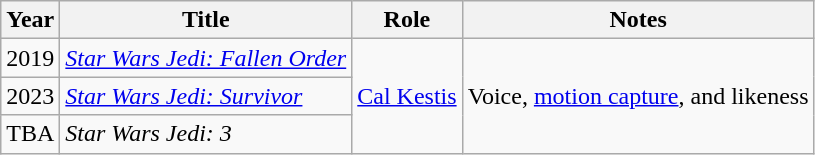<table class="wikitable sortable">
<tr>
<th>Year</th>
<th>Title</th>
<th>Role</th>
<th class="unsortable">Notes</th>
</tr>
<tr>
<td>2019</td>
<td><em><a href='#'>Star Wars Jedi: Fallen Order</a></em></td>
<td rowspan="3"><a href='#'>Cal Kestis</a></td>
<td rowspan="3">Voice, <a href='#'>motion capture</a>, and likeness</td>
</tr>
<tr>
<td>2023</td>
<td><em><a href='#'>Star Wars Jedi: Survivor</a></em></td>
</tr>
<tr>
<td>TBA</td>
<td><em>Star Wars Jedi: 3</em></td>
</tr>
</table>
